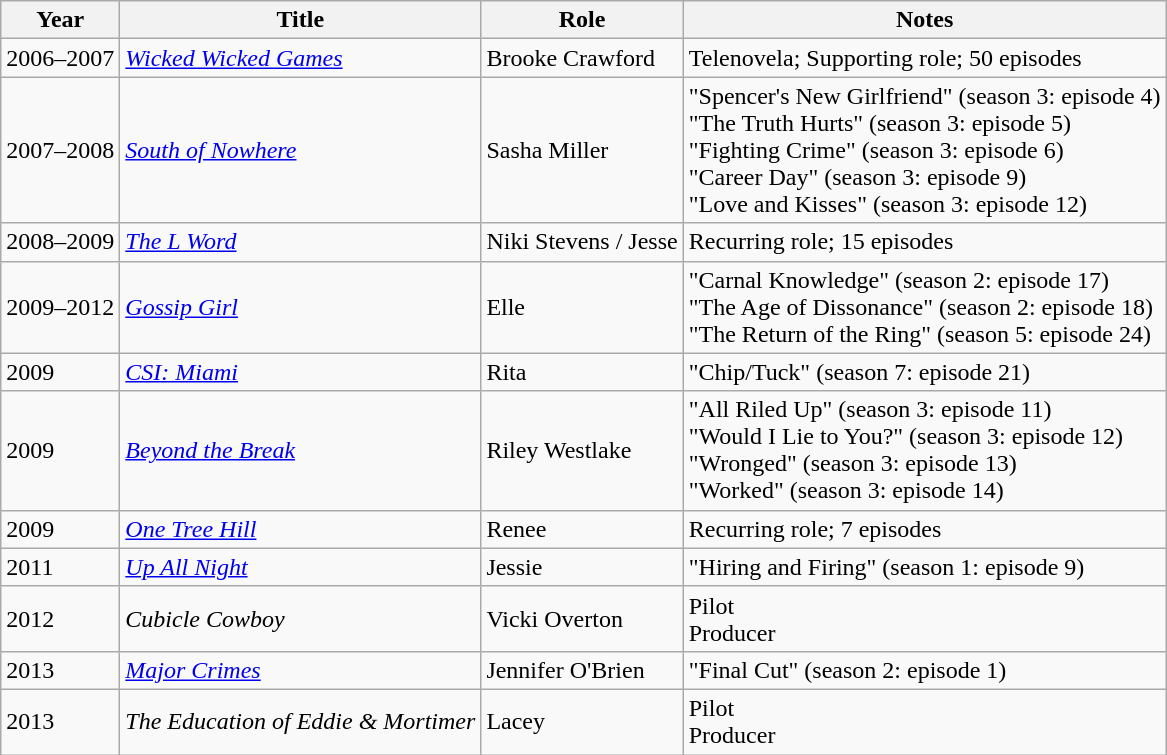<table class="wikitable sortable">
<tr>
<th>Year</th>
<th>Title</th>
<th>Role</th>
<th class="unsortable">Notes</th>
</tr>
<tr>
<td>2006–2007</td>
<td><em><a href='#'>Wicked Wicked Games</a></em></td>
<td>Brooke Crawford</td>
<td>Telenovela; Supporting role; 50 episodes</td>
</tr>
<tr>
<td>2007–2008</td>
<td><em><a href='#'>South of Nowhere</a></em></td>
<td>Sasha Miller</td>
<td>"Spencer's New Girlfriend" (season 3: episode 4)<br>"The Truth Hurts" (season 3: episode 5)<br>"Fighting Crime" (season 3: episode 6)<br>"Career Day" (season 3: episode 9)<br>"Love and Kisses" (season 3: episode 12)</td>
</tr>
<tr>
<td>2008–2009</td>
<td><em><a href='#'>The L Word</a></em></td>
<td>Niki Stevens / Jesse</td>
<td>Recurring role; 15 episodes</td>
</tr>
<tr>
<td>2009–2012</td>
<td><em><a href='#'>Gossip Girl</a></em></td>
<td>Elle</td>
<td>"Carnal Knowledge" (season 2: episode 17)<br>"The Age of Dissonance" (season 2: episode 18)<br>"The Return of the Ring" (season 5: episode 24)</td>
</tr>
<tr>
<td>2009</td>
<td><em><a href='#'>CSI: Miami</a></em></td>
<td>Rita</td>
<td>"Chip/Tuck" (season 7: episode 21)</td>
</tr>
<tr>
<td>2009</td>
<td><em><a href='#'>Beyond the Break</a></em></td>
<td>Riley Westlake</td>
<td>"All Riled Up" (season 3: episode 11)<br>"Would I Lie to You?" (season 3: episode 12)<br>"Wronged" (season 3: episode 13)<br>"Worked" (season 3: episode 14)</td>
</tr>
<tr>
<td>2009</td>
<td><em><a href='#'>One Tree Hill</a></em></td>
<td>Renee</td>
<td>Recurring role; 7 episodes</td>
</tr>
<tr>
<td>2011</td>
<td><em><a href='#'>Up All Night</a></em></td>
<td>Jessie</td>
<td>"Hiring and Firing" (season 1: episode 9)</td>
</tr>
<tr>
<td>2012</td>
<td><em>Cubicle Cowboy</em></td>
<td>Vicki Overton</td>
<td>Pilot<br>Producer</td>
</tr>
<tr>
<td>2013</td>
<td><em><a href='#'>Major Crimes</a></em></td>
<td>Jennifer O'Brien</td>
<td>"Final Cut" (season 2: episode 1)</td>
</tr>
<tr>
<td>2013</td>
<td><em>The Education of Eddie & Mortimer</em></td>
<td>Lacey</td>
<td>Pilot<br>Producer</td>
</tr>
</table>
